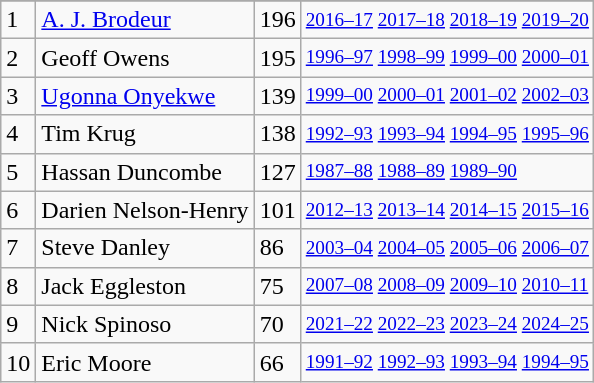<table class="wikitable">
<tr>
</tr>
<tr>
<td>1</td>
<td><a href='#'>A. J. Brodeur</a></td>
<td>196</td>
<td style="font-size:80%;"><a href='#'>2016–17</a> <a href='#'>2017–18</a> <a href='#'>2018–19</a> <a href='#'>2019–20</a></td>
</tr>
<tr>
<td>2</td>
<td>Geoff Owens</td>
<td>195</td>
<td style="font-size:80%;"><a href='#'>1996–97</a> <a href='#'>1998–99</a> <a href='#'>1999–00</a> <a href='#'>2000–01</a></td>
</tr>
<tr>
<td>3</td>
<td><a href='#'>Ugonna Onyekwe</a></td>
<td>139</td>
<td style="font-size:80%;"><a href='#'>1999–00</a> <a href='#'>2000–01</a> <a href='#'>2001–02</a> <a href='#'>2002–03</a></td>
</tr>
<tr>
<td>4</td>
<td>Tim Krug</td>
<td>138</td>
<td style="font-size:80%;"><a href='#'>1992–93</a> <a href='#'>1993–94</a> <a href='#'>1994–95</a> <a href='#'>1995–96</a></td>
</tr>
<tr>
<td>5</td>
<td>Hassan Duncombe</td>
<td>127</td>
<td style="font-size:80%;"><a href='#'>1987–88</a> <a href='#'>1988–89</a> <a href='#'>1989–90</a></td>
</tr>
<tr>
<td>6</td>
<td>Darien Nelson-Henry</td>
<td>101</td>
<td style="font-size:80%;"><a href='#'>2012–13</a> <a href='#'>2013–14</a> <a href='#'>2014–15</a> <a href='#'>2015–16</a></td>
</tr>
<tr>
<td>7</td>
<td>Steve Danley</td>
<td>86</td>
<td style="font-size:80%;"><a href='#'>2003–04</a> <a href='#'>2004–05</a> <a href='#'>2005–06</a> <a href='#'>2006–07</a></td>
</tr>
<tr>
<td>8</td>
<td>Jack Eggleston</td>
<td>75</td>
<td style="font-size:80%;"><a href='#'>2007–08</a> <a href='#'>2008–09</a> <a href='#'>2009–10</a> <a href='#'>2010–11</a></td>
</tr>
<tr>
<td>9</td>
<td>Nick Spinoso</td>
<td>70</td>
<td style="font-size:80%;"><a href='#'>2021–22</a> <a href='#'>2022–23</a> <a href='#'>2023–24</a> <a href='#'>2024–25</a></td>
</tr>
<tr>
<td>10</td>
<td>Eric Moore</td>
<td>66</td>
<td style="font-size:80%;"><a href='#'>1991–92</a> <a href='#'>1992–93</a> <a href='#'>1993–94</a> <a href='#'>1994–95</a></td>
</tr>
</table>
